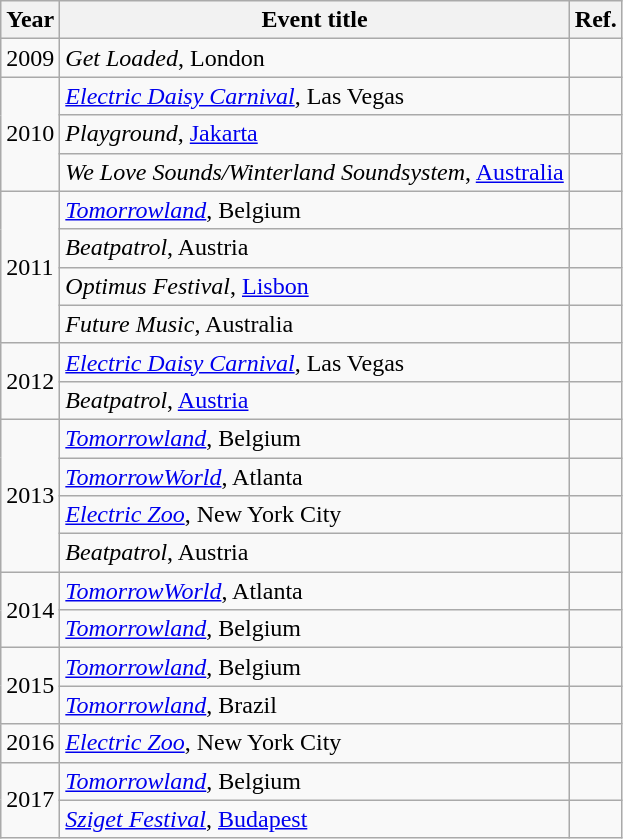<table class="wikitable">
<tr>
<th>Year</th>
<th>Event title</th>
<th>Ref.</th>
</tr>
<tr>
<td>2009</td>
<td><em>Get Loaded</em>, London</td>
<td></td>
</tr>
<tr>
<td rowspan="3">2010</td>
<td><em><a href='#'>Electric Daisy Carnival</a></em>, Las Vegas</td>
<td></td>
</tr>
<tr>
<td><em>Playground</em>, <a href='#'>Jakarta</a></td>
<td></td>
</tr>
<tr>
<td><em>We Love Sounds/Winterland Soundsystem</em>, <a href='#'>Australia</a></td>
<td></td>
</tr>
<tr>
<td rowspan="4">2011</td>
<td><em><a href='#'>Tomorrowland</a></em>, Belgium</td>
<td></td>
</tr>
<tr>
<td><em>Beatpatrol</em>, Austria</td>
<td></td>
</tr>
<tr>
<td><em>Optimus Festival</em>, <a href='#'>Lisbon</a></td>
<td></td>
</tr>
<tr>
<td><em>Future Music</em>, Australia</td>
<td></td>
</tr>
<tr>
<td rowspan="2">2012</td>
<td><em><a href='#'>Electric Daisy Carnival</a></em>, Las Vegas</td>
<td></td>
</tr>
<tr>
<td><em>Beatpatrol</em>, <a href='#'>Austria</a></td>
<td></td>
</tr>
<tr>
<td rowspan="4">2013</td>
<td><em><a href='#'>Tomorrowland</a></em>, Belgium</td>
<td></td>
</tr>
<tr>
<td><em><a href='#'>TomorrowWorld</a></em>, Atlanta</td>
<td></td>
</tr>
<tr>
<td><em><a href='#'>Electric Zoo</a></em>, New York City</td>
<td></td>
</tr>
<tr>
<td><em>Beatpatrol</em>, Austria</td>
<td></td>
</tr>
<tr>
<td rowspan="2">2014</td>
<td><em><a href='#'>TomorrowWorld</a></em>, Atlanta</td>
<td></td>
</tr>
<tr>
<td><em><a href='#'>Tomorrowland</a></em>, Belgium</td>
<td></td>
</tr>
<tr>
<td rowspan="2">2015</td>
<td><em><a href='#'>Tomorrowland</a></em>, Belgium</td>
<td></td>
</tr>
<tr>
<td><em><a href='#'>Tomorrowland</a></em>, Brazil</td>
<td></td>
</tr>
<tr>
<td>2016</td>
<td><em><a href='#'>Electric Zoo</a></em>, New York City</td>
<td></td>
</tr>
<tr>
<td rowspan="2">2017</td>
<td><em><a href='#'>Tomorrowland</a></em>, Belgium</td>
<td></td>
</tr>
<tr>
<td><em><a href='#'>Sziget Festival</a></em>, <a href='#'>Budapest</a></td>
<td></td>
</tr>
</table>
